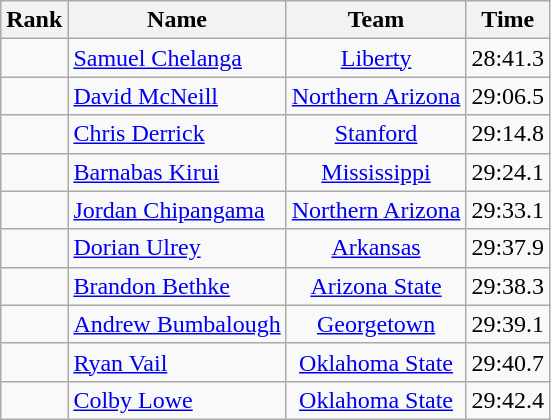<table class="wikitable sortable" style="text-align:center">
<tr>
<th>Rank</th>
<th>Name</th>
<th>Team</th>
<th>Time</th>
</tr>
<tr>
<td></td>
<td align=left> <a href='#'>Samuel Chelanga</a></td>
<td><a href='#'>Liberty</a></td>
<td>28:41.3</td>
</tr>
<tr>
<td></td>
<td align=left> <a href='#'>David McNeill</a></td>
<td><a href='#'>Northern Arizona</a></td>
<td>29:06.5</td>
</tr>
<tr>
<td></td>
<td align=left> <a href='#'>Chris Derrick</a></td>
<td><a href='#'>Stanford</a></td>
<td>29:14.8</td>
</tr>
<tr>
<td></td>
<td align=left> <a href='#'>Barnabas Kirui</a></td>
<td><a href='#'>Mississippi</a></td>
<td>29:24.1</td>
</tr>
<tr>
<td></td>
<td align=left> <a href='#'>Jordan Chipangama</a></td>
<td><a href='#'>Northern Arizona</a></td>
<td>29:33.1</td>
</tr>
<tr>
<td></td>
<td align=left> <a href='#'>Dorian Ulrey</a></td>
<td><a href='#'>Arkansas</a></td>
<td>29:37.9</td>
</tr>
<tr>
<td></td>
<td align=left> <a href='#'>Brandon Bethke</a></td>
<td><a href='#'>Arizona State</a></td>
<td>29:38.3</td>
</tr>
<tr>
<td></td>
<td align=left> <a href='#'>Andrew Bumbalough</a></td>
<td><a href='#'>Georgetown</a></td>
<td>29:39.1</td>
</tr>
<tr>
<td></td>
<td align=left> <a href='#'>Ryan Vail</a></td>
<td><a href='#'>Oklahoma State</a></td>
<td>29:40.7</td>
</tr>
<tr>
<td></td>
<td align=left> <a href='#'>Colby Lowe</a></td>
<td><a href='#'>Oklahoma State</a></td>
<td>29:42.4</td>
</tr>
</table>
